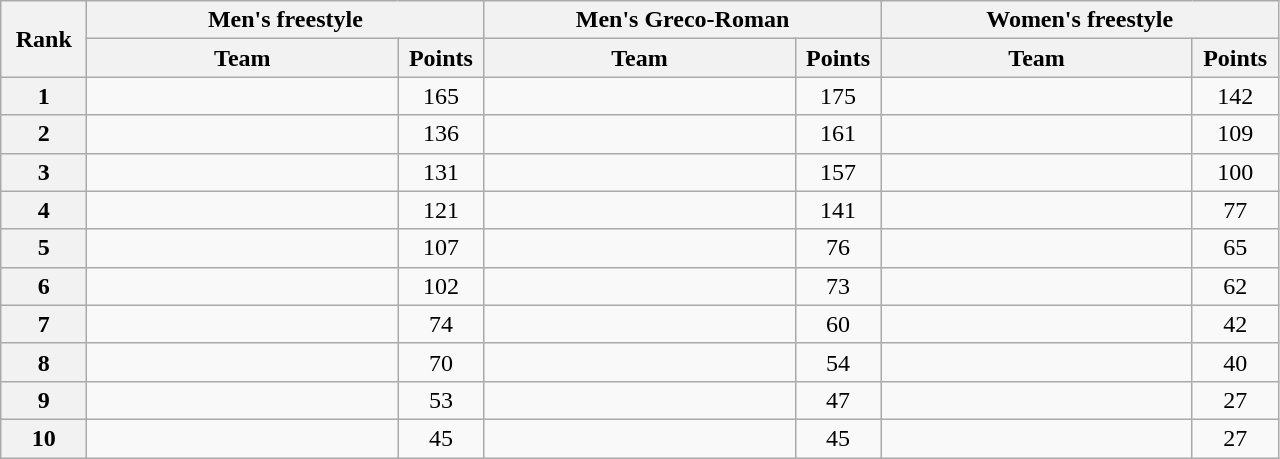<table class="wikitable" style="text-align:center;">
<tr>
<th width=50 rowspan="2">Rank</th>
<th colspan="2">Men's freestyle</th>
<th colspan="2">Men's Greco-Roman</th>
<th colspan="2">Women's freestyle</th>
</tr>
<tr>
<th width=200>Team</th>
<th width=50>Points</th>
<th width=200>Team</th>
<th width=50>Points</th>
<th width=200>Team</th>
<th width=50>Points</th>
</tr>
<tr>
<th>1</th>
<td align=left></td>
<td>165</td>
<td align=left></td>
<td>175</td>
<td align=left></td>
<td>142</td>
</tr>
<tr>
<th>2</th>
<td align=left></td>
<td>136</td>
<td align=left></td>
<td>161</td>
<td align=left></td>
<td>109</td>
</tr>
<tr>
<th>3</th>
<td align=left></td>
<td>131</td>
<td align=left></td>
<td>157</td>
<td align=left></td>
<td>100</td>
</tr>
<tr>
<th>4</th>
<td align=left></td>
<td>121</td>
<td align=left></td>
<td>141</td>
<td align=left></td>
<td>77</td>
</tr>
<tr>
<th>5</th>
<td align=left></td>
<td>107</td>
<td align=left></td>
<td>76</td>
<td align=left></td>
<td>65</td>
</tr>
<tr>
<th>6</th>
<td align=left></td>
<td>102</td>
<td align=left></td>
<td>73</td>
<td align=left></td>
<td>62</td>
</tr>
<tr>
<th>7</th>
<td align=left></td>
<td>74</td>
<td align=left></td>
<td>60</td>
<td align=left></td>
<td>42</td>
</tr>
<tr>
<th>8</th>
<td align=left></td>
<td>70</td>
<td align=left></td>
<td>54</td>
<td align=left></td>
<td>40</td>
</tr>
<tr>
<th>9</th>
<td align=left></td>
<td>53</td>
<td align=left></td>
<td>47</td>
<td align=left></td>
<td>27</td>
</tr>
<tr>
<th>10</th>
<td align=left></td>
<td>45</td>
<td align=left></td>
<td>45</td>
<td align=left></td>
<td>27</td>
</tr>
</table>
